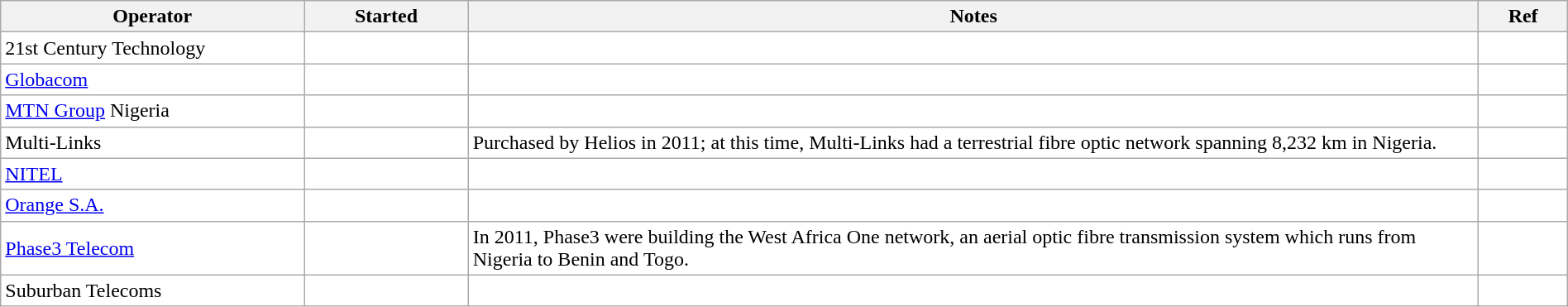<table class="wikitable" style="background: #FFFFFF; width: 100%; white-space: normal;">
<tr>
<th scope="col" width="100px">Operator</th>
<th scope="col" width="20px">Started</th>
<th scope="col" width="350px">Notes</th>
<th scope="col" width="20px">Ref</th>
</tr>
<tr>
<td>21st Century Technology</td>
<td></td>
<td></td>
<td></td>
</tr>
<tr>
<td><a href='#'>Globacom</a></td>
<td></td>
<td></td>
<td></td>
</tr>
<tr>
<td><a href='#'>MTN Group</a> Nigeria</td>
<td></td>
<td></td>
<td></td>
</tr>
<tr>
<td>Multi-Links</td>
<td></td>
<td>Purchased by Helios in 2011; at this time, Multi-Links had a terrestrial fibre optic network spanning 8,232 km in Nigeria.</td>
<td></td>
</tr>
<tr>
<td><a href='#'>NITEL</a></td>
<td></td>
<td></td>
<td></td>
</tr>
<tr>
<td><a href='#'>Orange S.A.</a></td>
<td></td>
<td></td>
<td></td>
</tr>
<tr>
<td><a href='#'>Phase3 Telecom</a></td>
<td></td>
<td>In 2011, Phase3 were building the West Africa One network, an aerial optic fibre transmission system which runs from Nigeria to Benin and Togo.</td>
<td></td>
</tr>
<tr>
<td>Suburban Telecoms</td>
<td></td>
<td></td>
<td></td>
</tr>
</table>
